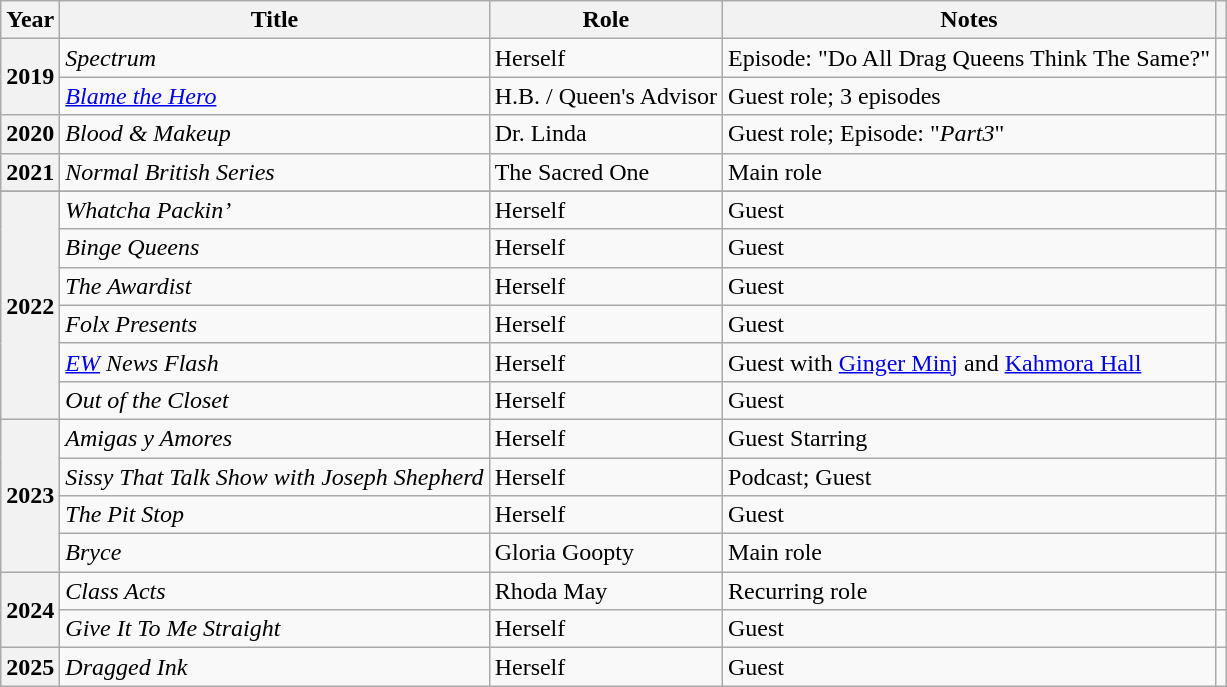<table class="wikitable plainrowheaders sortable">
<tr>
<th scope="col">Year</th>
<th scope="col">Title</th>
<th scope="col">Role</th>
<th scope="col">Notes</th>
<th scope="col"></th>
</tr>
<tr>
<th scope="row" rowspan="2">2019</th>
<td><em>Spectrum</em></td>
<td>Herself</td>
<td>Episode: "Do All Drag Queens Think The Same?"</td>
<td></td>
</tr>
<tr>
<td><em><a href='#'>Blame the Hero</a></em></td>
<td>H.B. / Queen's Advisor</td>
<td>Guest role; 3 episodes</td>
<td></td>
</tr>
<tr>
<th scope="row" rowspan="1">2020</th>
<td><em>Blood & Makeup</em></td>
<td>Dr. Linda</td>
<td>Guest role; Episode: "<em>Part3</em>"</td>
<td></td>
</tr>
<tr>
<th scope="row" rowspan="1">2021</th>
<td><em>Normal British Series</em></td>
<td>The Sacred One</td>
<td>Main role</td>
<td></td>
</tr>
<tr>
</tr>
<tr>
<th scope="row" rowspan="6">2022</th>
<td><em>Whatcha Packin’</em></td>
<td>Herself</td>
<td>Guest</td>
<td></td>
</tr>
<tr>
<td><em>Binge Queens</em></td>
<td>Herself</td>
<td>Guest</td>
<td></td>
</tr>
<tr>
<td><em>The Awardist</em></td>
<td>Herself</td>
<td>Guest</td>
<td></td>
</tr>
<tr>
<td><em>Folx Presents</em></td>
<td>Herself</td>
<td>Guest</td>
<td></td>
</tr>
<tr>
<td><em><a href='#'>EW</a> News Flash</em></td>
<td>Herself</td>
<td>Guest with <a href='#'>Ginger Minj</a> and <a href='#'>Kahmora Hall</a></td>
<td></td>
</tr>
<tr>
<td><em>Out of the Closet</em></td>
<td>Herself</td>
<td>Guest</td>
<td></td>
</tr>
<tr>
<th scope="row" rowspan="4">2023</th>
<td><em>Amigas y Amores</em></td>
<td>Herself</td>
<td>Guest Starring</td>
<td></td>
</tr>
<tr>
<td><em>Sissy That Talk Show with Joseph Shepherd</em></td>
<td>Herself</td>
<td>Podcast; Guest</td>
<td style="text-align: center;"></td>
</tr>
<tr>
<td><em>The Pit Stop</em></td>
<td>Herself</td>
<td>Guest</td>
<td></td>
</tr>
<tr>
<td><em>Bryce</em></td>
<td>Gloria Goopty</td>
<td>Main role</td>
<td></td>
</tr>
<tr>
<th scope="row" rowspan="2">2024</th>
<td><em>Class Acts</em></td>
<td>Rhoda May</td>
<td>Recurring role</td>
<td></td>
</tr>
<tr>
<td><em>Give It To Me Straight</em></td>
<td>Herself</td>
<td>Guest</td>
<td></td>
</tr>
<tr>
<th scope="row" rowspan="1">2025</th>
<td><em>Dragged Ink</em></td>
<td>Herself</td>
<td>Guest</td>
<td></td>
</tr>
</table>
